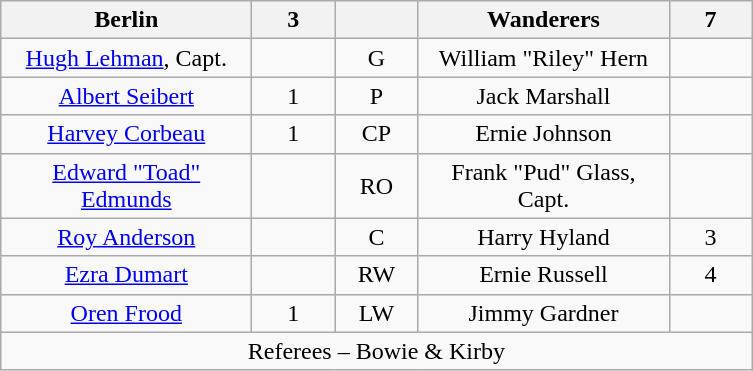<table class="wikitable" style="text-align:center;">
<tr>
<th style="width:10em">Berlin</th>
<th style="width:3em">3</th>
<th style="width:3em"></th>
<th style="width:10em">Wanderers</th>
<th style="width:3em">7</th>
</tr>
<tr>
<td><a href='#'>Hugh Lehman</a>, Capt.</td>
<td></td>
<td>G</td>
<td>William "Riley" Hern</td>
<td></td>
</tr>
<tr>
<td><a href='#'>Albert Seibert</a></td>
<td>1</td>
<td>P</td>
<td>Jack Marshall</td>
<td></td>
</tr>
<tr>
<td><a href='#'>Harvey Corbeau</a></td>
<td>1</td>
<td>CP</td>
<td>Ernie Johnson</td>
<td></td>
</tr>
<tr>
<td><a href='#'>Edward "Toad" Edmunds</a></td>
<td></td>
<td>RO</td>
<td>Frank "Pud" Glass, Capt.</td>
<td></td>
</tr>
<tr>
<td><a href='#'>Roy Anderson</a></td>
<td></td>
<td>C</td>
<td>Harry Hyland</td>
<td>3</td>
</tr>
<tr>
<td><a href='#'>Ezra Dumart</a></td>
<td></td>
<td>RW</td>
<td>Ernie Russell</td>
<td>4</td>
</tr>
<tr>
<td><a href='#'>Oren Frood</a></td>
<td>1</td>
<td>LW</td>
<td>Jimmy Gardner</td>
<td></td>
</tr>
<tr>
<td colspan="5" style="text-align:center;">Referees – Bowie & Kirby</td>
</tr>
</table>
